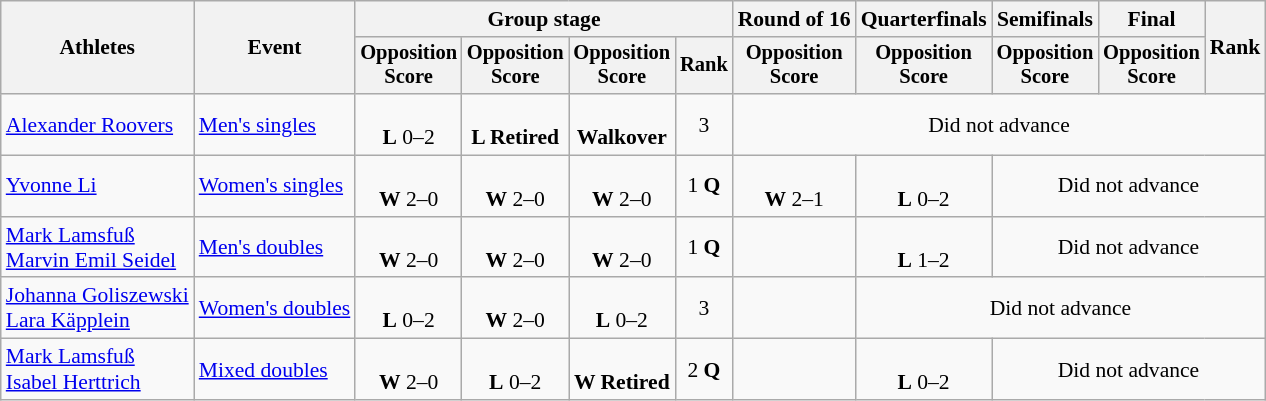<table class="wikitable" style="font-size:90%">
<tr>
<th rowspan="2">Athletes</th>
<th rowspan="2">Event</th>
<th colspan="4">Group stage</th>
<th>Round of 16</th>
<th>Quarterfinals</th>
<th>Semifinals</th>
<th>Final</th>
<th rowspan="2">Rank</th>
</tr>
<tr style="font-size:95%">
<th>Opposition<br>Score</th>
<th>Opposition<br>Score</th>
<th>Opposition<br>Score</th>
<th>Rank</th>
<th>Opposition<br>Score</th>
<th>Opposition<br>Score</th>
<th>Opposition<br>Score</th>
<th>Opposition<br>Score</th>
</tr>
<tr align="center">
<td align="left"><a href='#'>Alexander Roovers</a></td>
<td align="left"><a href='#'>Men's singles</a></td>
<td><br> <strong>L</strong> 0–2</td>
<td><br> <strong>L Retired</strong></td>
<td><br><strong>Walkover</strong></td>
<td>3</td>
<td colspan=5>Did not advance</td>
</tr>
<tr align="center">
<td align="left"><a href='#'>Yvonne Li</a></td>
<td align="left"><a href='#'>Women's singles</a></td>
<td><br> <strong>W</strong> 2–0</td>
<td><br> <strong>W</strong> 2–0</td>
<td><br><strong>W</strong> 2–0</td>
<td>1 <strong>Q</strong></td>
<td><br><strong>W</strong> 2–1</td>
<td><br><strong>L</strong> 0–2</td>
<td colspan=3>Did not advance</td>
</tr>
<tr align="center">
<td align="left"><a href='#'>Mark Lamsfuß</a><br><a href='#'>Marvin Emil Seidel</a></td>
<td align="left"><a href='#'>Men's doubles</a></td>
<td><br> <strong>W</strong> 2–0</td>
<td><br><strong>W</strong> 2–0</td>
<td><br> <strong>W</strong> 2–0</td>
<td>1 <strong>Q</strong></td>
<td></td>
<td><br><strong>L</strong> 1–2</td>
<td colspan=3>Did not advance</td>
</tr>
<tr align="center">
<td align="left"><a href='#'>Johanna Goliszewski</a><br><a href='#'>Lara Käpplein</a></td>
<td align="left"><a href='#'>Women's doubles</a></td>
<td><br> <strong>L</strong> 0–2</td>
<td><br> <strong>W</strong> 2–0</td>
<td><br> <strong>L</strong> 0–2</td>
<td>3</td>
<td></td>
<td colspan=4>Did not advance</td>
</tr>
<tr align="center">
<td align="left"><a href='#'>Mark Lamsfuß</a><br><a href='#'>Isabel Herttrich</a></td>
<td align="left"><a href='#'>Mixed doubles</a></td>
<td><br> <strong>W</strong> 2–0</td>
<td><br> <strong>L</strong> 0–2</td>
<td><br> <strong>W Retired</strong></td>
<td>2 <strong>Q</strong></td>
<td></td>
<td><br><strong>L</strong> 0–2</td>
<td colspan=3>Did not advance</td>
</tr>
</table>
